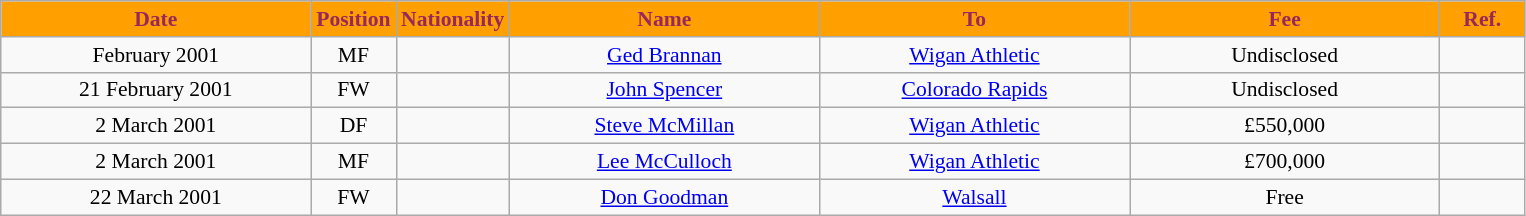<table class="wikitable"  style="text-align:center; font-size:90%; ">
<tr>
<th style="background:#ffa000; color:#98285c; width:200px;">Date</th>
<th style="background:#ffa000; color:#98285c; width:50px;">Position</th>
<th style="background:#ffa000; color:#98285c; width:50px;">Nationality</th>
<th style="background:#ffa000; color:#98285c; width:200px;">Name</th>
<th style="background:#ffa000; color:#98285c; width:200px;">To</th>
<th style="background:#ffa000; color:#98285c; width:200px;">Fee</th>
<th style="background:#ffa000; color:#98285c; width:50px;">Ref.</th>
</tr>
<tr>
<td>February 2001</td>
<td>MF</td>
<td></td>
<td><a href='#'>Ged Brannan</a></td>
<td><a href='#'>Wigan Athletic</a></td>
<td>Undisclosed</td>
<td></td>
</tr>
<tr>
<td>21 February 2001</td>
<td>FW</td>
<td></td>
<td><a href='#'>John Spencer</a></td>
<td><a href='#'>Colorado Rapids</a></td>
<td>Undisclosed</td>
<td></td>
</tr>
<tr>
<td>2 March 2001</td>
<td>DF</td>
<td></td>
<td><a href='#'>Steve McMillan</a></td>
<td><a href='#'>Wigan Athletic</a></td>
<td>£550,000</td>
<td></td>
</tr>
<tr>
<td>2 March 2001</td>
<td>MF</td>
<td></td>
<td><a href='#'>Lee McCulloch</a></td>
<td><a href='#'>Wigan Athletic</a></td>
<td>£700,000</td>
<td></td>
</tr>
<tr>
<td>22 March 2001</td>
<td>FW</td>
<td></td>
<td><a href='#'>Don Goodman</a></td>
<td><a href='#'>Walsall</a></td>
<td>Free</td>
<td></td>
</tr>
</table>
